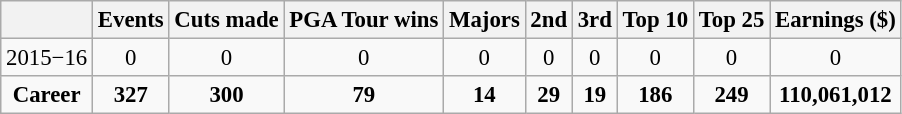<table class=wikitable style="font-size:95%;text-align:center">
<tr>
<th></th>
<th>Events</th>
<th>Cuts made</th>
<th>PGA Tour wins</th>
<th>Majors</th>
<th>2nd</th>
<th>3rd</th>
<th>Top 10</th>
<th>Top 25</th>
<th>Earnings ($)</th>
</tr>
<tr>
<td>2015−16</td>
<td>0</td>
<td>0</td>
<td>0</td>
<td>0</td>
<td>0</td>
<td>0</td>
<td>0</td>
<td>0</td>
<td>0</td>
</tr>
<tr>
<td><strong>Career</strong></td>
<td><strong>327</strong></td>
<td><strong>300</strong></td>
<td><strong>79</strong></td>
<td><strong>14</strong></td>
<td><strong>29</strong></td>
<td><strong>19</strong></td>
<td><strong>186</strong></td>
<td><strong>249</strong></td>
<td><strong>110,061,012</strong></td>
</tr>
</table>
